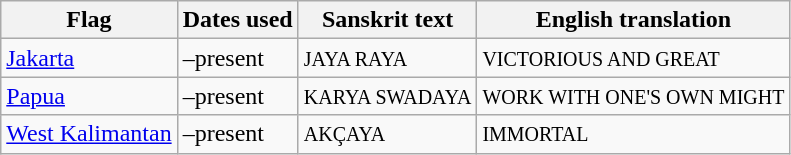<table class="wikitable sortable noresize">
<tr>
<th>Flag</th>
<th>Dates used</th>
<th>Sanskrit text</th>
<th>English translation</th>
</tr>
<tr>
<td> <a href='#'>Jakarta</a></td>
<td>–present</td>
<td><small>JAYA RAYA</small></td>
<td><small>VICTORIOUS AND GREAT</small></td>
</tr>
<tr>
<td> <a href='#'>Papua</a></td>
<td>–present</td>
<td><small>KARYA SWADAYA</small></td>
<td><small>WORK WITH ONE'S OWN MIGHT</small></td>
</tr>
<tr>
<td> <a href='#'>West Kalimantan</a></td>
<td>–present</td>
<td><small>AKÇAYA</small></td>
<td><small>IMMORTAL</small></td>
</tr>
</table>
